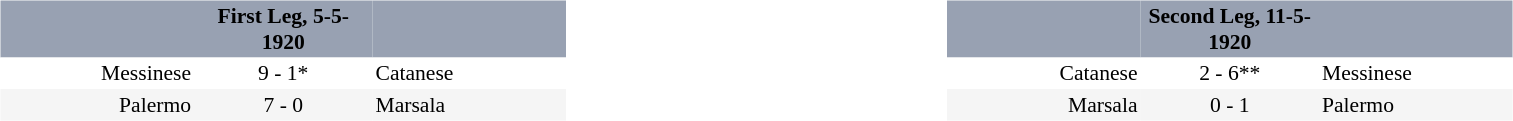<table table width=100%>
<tr>
<td width=50% valign="top"><br><table style="font-size: 90%; border-collapse:collapse" border=0 cellspacing=0 cellpadding=2>
<tr align=center bgcolor=#98A1B2>
<th width=125></th>
<th width=115><span>First Leg, 5-5-1920</span></th>
<th width=125></th>
</tr>
<tr bgcolor=#FFFFFF>
<td align=right>Messinese</td>
<td align=center>9 - 1*</td>
<td>Catanese</td>
</tr>
<tr bgcolor="F5F5F5">
<td align=right>Palermo</td>
<td align=center>7 - 0</td>
<td>Marsala</td>
</tr>
</table>
</td>
<td width=50% valign="top"><br><table style="font-size: 90%; border-collapse:collapse" border=0 cellspacing=0 cellpadding=2>
<tr align=center bgcolor=#98A1B2>
<th width=125></th>
<th width=115><span>Second Leg, 11-5-1920</span></th>
<th width=125></th>
</tr>
<tr bgcolor=#FFFFFF>
<td align=right>Catanese</td>
<td align=center>2 - 6**</td>
<td>Messinese</td>
</tr>
<tr bgcolor="F5F5F5">
<td align=right>Marsala</td>
<td align=center>0 - 1</td>
<td>Palermo</td>
</tr>
</table>
</td>
</tr>
</table>
